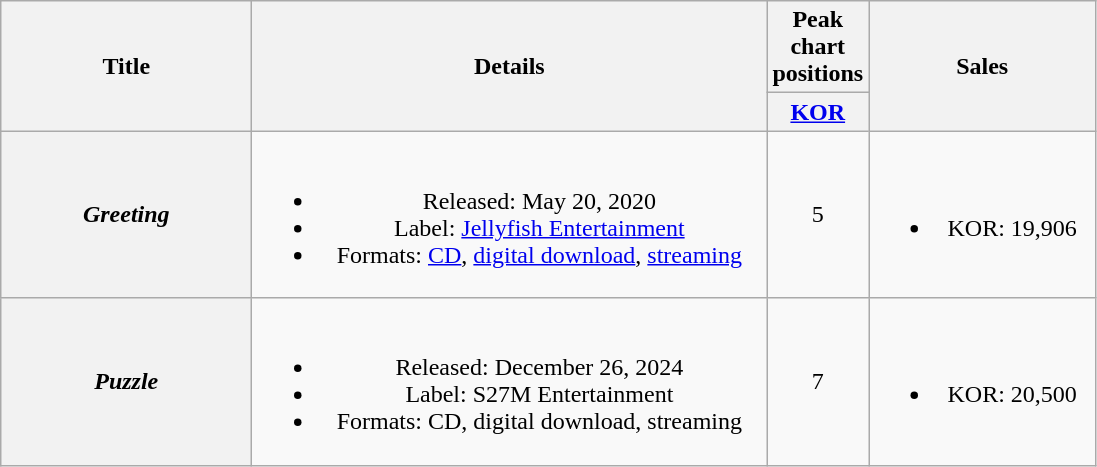<table class="wikitable plainrowheaders" style="text-align:center">
<tr>
<th scope="col" rowspan="2" style="width:10em">Title</th>
<th scope="col" rowspan="2" style="width:21em">Details</th>
<th scope="col" colspan="1" style="width:1em">Peak chart positions</th>
<th scope="col" rowspan="2" style="width:9em">Sales</th>
</tr>
<tr>
<th style="width:2.5em;"><a href='#'>KOR</a><br></th>
</tr>
<tr>
<th scope="row"><em>Greeting</em></th>
<td><br><ul><li>Released: May 20, 2020</li><li>Label: <a href='#'>Jellyfish Entertainment</a></li><li>Formats: <a href='#'>CD</a>, <a href='#'>digital download</a>, <a href='#'>streaming</a></li></ul></td>
<td>5</td>
<td><br><ul><li>KOR: 19,906</li></ul></td>
</tr>
<tr>
<th scope="row"><em>Puzzle</em></th>
<td><br><ul><li>Released: December 26, 2024</li><li>Label: S27M Entertainment</li><li>Formats: CD, digital download, streaming</li></ul></td>
<td>7</td>
<td><br><ul><li>KOR: 20,500</li></ul></td>
</tr>
</table>
